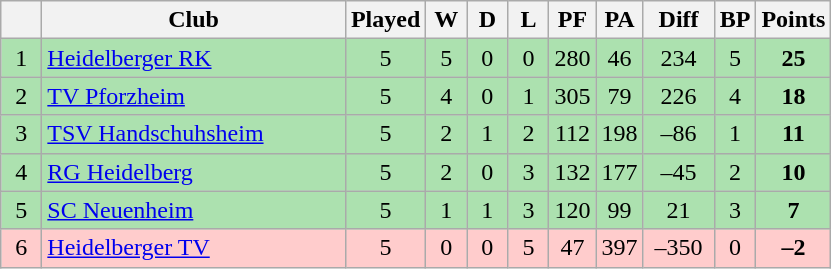<table class="wikitable" style="text-align: center;">
<tr>
<th bgcolor="#efefef" width="20"></th>
<th bgcolor="#efefef" width="195">Club</th>
<th bgcolor="#efefef" width="20">Played</th>
<th bgcolor="#efefef" width="20">W</th>
<th bgcolor="#efefef" width="20">D</th>
<th bgcolor="#efefef" width="20">L</th>
<th bgcolor="#efefef" width="20">PF</th>
<th bgcolor="#efefef" width="20">PA</th>
<th bgcolor="#efefef" width="40">Diff</th>
<th bgcolor="#efefef" width="20">BP</th>
<th bgcolor="#efefef" width="20">Points</th>
</tr>
<tr bgcolor=#ACE1AF align=center>
<td>1</td>
<td align=left><a href='#'>Heidelberger RK</a></td>
<td>5</td>
<td>5</td>
<td>0</td>
<td>0</td>
<td>280</td>
<td>46</td>
<td>234</td>
<td>5</td>
<td><strong>25</strong></td>
</tr>
<tr bgcolor=#ACE1AF align=center>
<td>2</td>
<td align=left><a href='#'>TV Pforzheim</a></td>
<td>5</td>
<td>4</td>
<td>0</td>
<td>1</td>
<td>305</td>
<td>79</td>
<td>226</td>
<td>4</td>
<td><strong>18</strong></td>
</tr>
<tr bgcolor=#ACE1AF align=center>
<td>3</td>
<td align=left><a href='#'>TSV Handschuhsheim</a></td>
<td>5</td>
<td>2</td>
<td>1</td>
<td>2</td>
<td>112</td>
<td>198</td>
<td>–86</td>
<td>1</td>
<td><strong>11</strong></td>
</tr>
<tr bgcolor=#ACE1AF align=center>
<td>4</td>
<td align=left><a href='#'>RG Heidelberg</a></td>
<td>5</td>
<td>2</td>
<td>0</td>
<td>3</td>
<td>132</td>
<td>177</td>
<td>–45</td>
<td>2</td>
<td><strong>10</strong></td>
</tr>
<tr bgcolor=#ACE1AF align=center>
<td>5</td>
<td align=left><a href='#'>SC Neuenheim</a></td>
<td>5</td>
<td>1</td>
<td>1</td>
<td>3</td>
<td>120</td>
<td>99</td>
<td>21</td>
<td>3</td>
<td><strong>7</strong></td>
</tr>
<tr bgcolor=#ffcccc align=center>
<td>6</td>
<td align=left><a href='#'>Heidelberger TV</a></td>
<td>5</td>
<td>0</td>
<td>0</td>
<td>5</td>
<td>47</td>
<td>397</td>
<td>–350</td>
<td>0</td>
<td><strong>–2</strong></td>
</tr>
</table>
